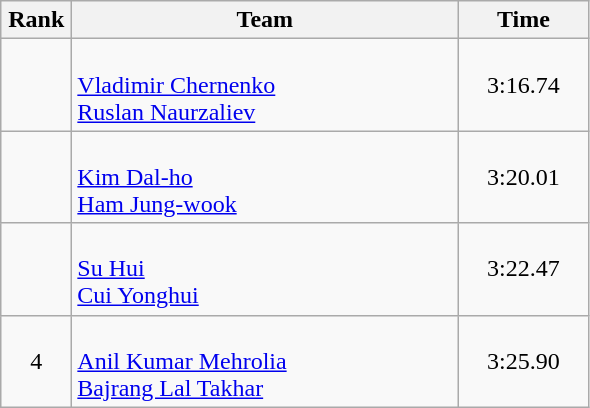<table class=wikitable style="text-align:center">
<tr>
<th width=40>Rank</th>
<th width=250>Team</th>
<th width=80>Time</th>
</tr>
<tr>
<td></td>
<td align=left><br><a href='#'>Vladimir Chernenko</a><br><a href='#'>Ruslan Naurzaliev</a></td>
<td>3:16.74</td>
</tr>
<tr>
<td></td>
<td align=left><br><a href='#'>Kim Dal-ho</a><br><a href='#'>Ham Jung-wook</a></td>
<td>3:20.01</td>
</tr>
<tr>
<td></td>
<td align=left><br><a href='#'>Su Hui</a><br><a href='#'>Cui Yonghui</a></td>
<td>3:22.47</td>
</tr>
<tr>
<td>4</td>
<td align=left><br><a href='#'>Anil Kumar Mehrolia</a><br><a href='#'>Bajrang Lal Takhar</a></td>
<td>3:25.90</td>
</tr>
</table>
